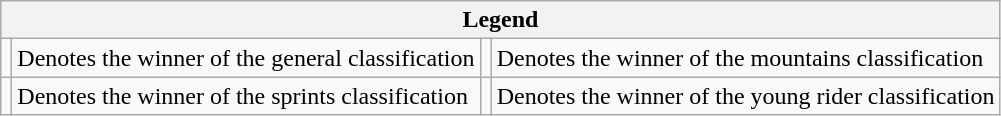<table class="wikitable">
<tr>
<th colspan="4">Legend</th>
</tr>
<tr>
<td></td>
<td>Denotes the winner of the general classification</td>
<td></td>
<td>Denotes the winner of the mountains classification</td>
</tr>
<tr>
<td></td>
<td>Denotes the winner of the sprints classification</td>
<td></td>
<td>Denotes the winner of the young rider classification</td>
</tr>
</table>
